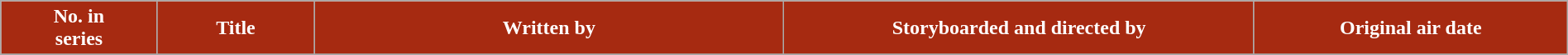<table class="wikitable plainrowheaders" style="width:100%; margin:auto;">
<tr>
<th style="background:#A62A11; color:white;" scope="col" width=10%>No. in<br>series</th>
<th style="background:#A62A11; color:white;" scope="col" width=10%>Title</th>
<th style="background:#A62A11; color:white;" scope="col" width=30%>Written by</th>
<th style="background:#A62A11; color:white;" scope="col" width=30%>Storyboarded and directed by</th>
<th style="background:#A62A11; color:white;" scope="col">Original air date</th>
</tr>
<tr>
</tr>
</table>
